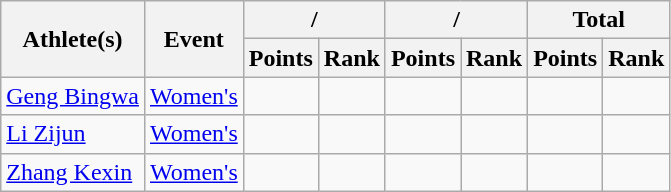<table class="wikitable">
<tr>
<th rowspan="2">Athlete(s)</th>
<th rowspan="2">Event</th>
<th colspan="2">/</th>
<th colspan="2">/</th>
<th colspan="2">Total</th>
</tr>
<tr>
<th>Points</th>
<th>Rank</th>
<th>Points</th>
<th>Rank</th>
<th>Points</th>
<th>Rank</th>
</tr>
<tr>
<td><a href='#'>Geng Bingwa</a></td>
<td><a href='#'>Women's</a></td>
<td></td>
<td></td>
<td></td>
<td></td>
<td></td>
<td></td>
</tr>
<tr>
<td><a href='#'>Li Zijun</a></td>
<td><a href='#'>Women's</a></td>
<td></td>
<td></td>
<td></td>
<td></td>
<td></td>
<td></td>
</tr>
<tr>
<td><a href='#'>Zhang Kexin</a></td>
<td><a href='#'>Women's</a></td>
<td></td>
<td></td>
<td></td>
<td></td>
<td></td>
<td></td>
</tr>
</table>
